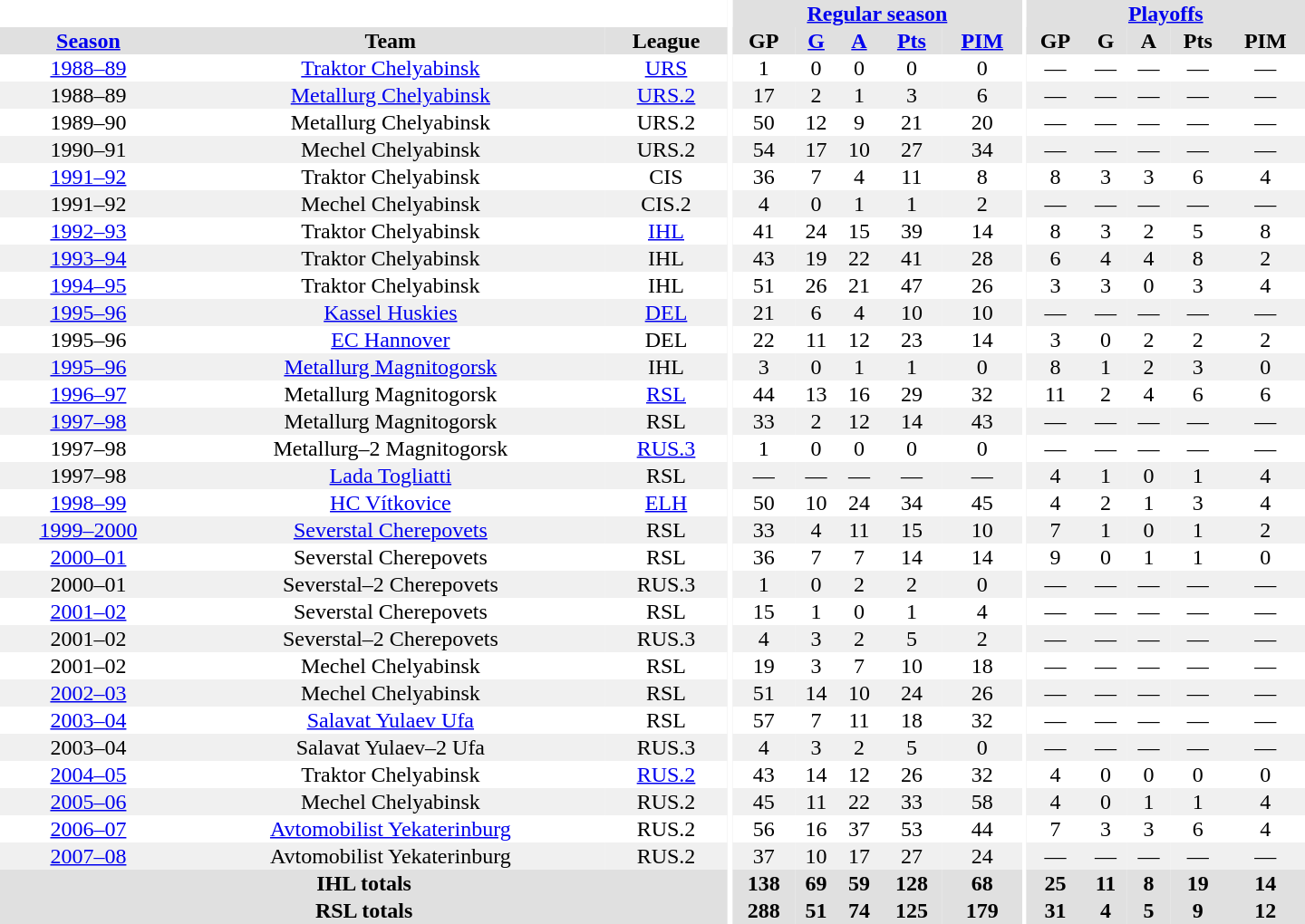<table border="0" cellpadding="1" cellspacing="0" style="text-align:center; width:60em">
<tr bgcolor="#e0e0e0">
<th colspan="3" bgcolor="#ffffff"></th>
<th rowspan="99" bgcolor="#ffffff"></th>
<th colspan="5"><a href='#'>Regular season</a></th>
<th rowspan="99" bgcolor="#ffffff"></th>
<th colspan="5"><a href='#'>Playoffs</a></th>
</tr>
<tr bgcolor="#e0e0e0">
<th><a href='#'>Season</a></th>
<th>Team</th>
<th>League</th>
<th>GP</th>
<th><a href='#'>G</a></th>
<th><a href='#'>A</a></th>
<th><a href='#'>Pts</a></th>
<th><a href='#'>PIM</a></th>
<th>GP</th>
<th>G</th>
<th>A</th>
<th>Pts</th>
<th>PIM</th>
</tr>
<tr>
<td><a href='#'>1988–89</a></td>
<td><a href='#'>Traktor Chelyabinsk</a></td>
<td><a href='#'>URS</a></td>
<td>1</td>
<td>0</td>
<td>0</td>
<td>0</td>
<td>0</td>
<td>—</td>
<td>—</td>
<td>—</td>
<td>—</td>
<td>—</td>
</tr>
<tr bgcolor="#f0f0f0">
<td>1988–89</td>
<td><a href='#'>Metallurg Chelyabinsk</a></td>
<td><a href='#'>URS.2</a></td>
<td>17</td>
<td>2</td>
<td>1</td>
<td>3</td>
<td>6</td>
<td>—</td>
<td>—</td>
<td>—</td>
<td>—</td>
<td>—</td>
</tr>
<tr>
<td>1989–90</td>
<td>Metallurg Chelyabinsk</td>
<td>URS.2</td>
<td>50</td>
<td>12</td>
<td>9</td>
<td>21</td>
<td>20</td>
<td>—</td>
<td>—</td>
<td>—</td>
<td>—</td>
<td>—</td>
</tr>
<tr bgcolor="#f0f0f0">
<td>1990–91</td>
<td>Mechel Chelyabinsk</td>
<td>URS.2</td>
<td>54</td>
<td>17</td>
<td>10</td>
<td>27</td>
<td>34</td>
<td>—</td>
<td>—</td>
<td>—</td>
<td>—</td>
<td>—</td>
</tr>
<tr>
<td><a href='#'>1991–92</a></td>
<td>Traktor Chelyabinsk</td>
<td>CIS</td>
<td>36</td>
<td>7</td>
<td>4</td>
<td>11</td>
<td>8</td>
<td>8</td>
<td>3</td>
<td>3</td>
<td>6</td>
<td>4</td>
</tr>
<tr bgcolor="#f0f0f0">
<td>1991–92</td>
<td>Mechel Chelyabinsk</td>
<td>CIS.2</td>
<td>4</td>
<td>0</td>
<td>1</td>
<td>1</td>
<td>2</td>
<td>—</td>
<td>—</td>
<td>—</td>
<td>—</td>
<td>—</td>
</tr>
<tr>
<td><a href='#'>1992–93</a></td>
<td>Traktor Chelyabinsk</td>
<td><a href='#'>IHL</a></td>
<td>41</td>
<td>24</td>
<td>15</td>
<td>39</td>
<td>14</td>
<td>8</td>
<td>3</td>
<td>2</td>
<td>5</td>
<td>8</td>
</tr>
<tr bgcolor="#f0f0f0">
<td><a href='#'>1993–94</a></td>
<td>Traktor Chelyabinsk</td>
<td>IHL</td>
<td>43</td>
<td>19</td>
<td>22</td>
<td>41</td>
<td>28</td>
<td>6</td>
<td>4</td>
<td>4</td>
<td>8</td>
<td>2</td>
</tr>
<tr>
<td><a href='#'>1994–95</a></td>
<td>Traktor Chelyabinsk</td>
<td>IHL</td>
<td>51</td>
<td>26</td>
<td>21</td>
<td>47</td>
<td>26</td>
<td>3</td>
<td>3</td>
<td>0</td>
<td>3</td>
<td>4</td>
</tr>
<tr bgcolor="#f0f0f0">
<td><a href='#'>1995–96</a></td>
<td><a href='#'>Kassel Huskies</a></td>
<td><a href='#'>DEL</a></td>
<td>21</td>
<td>6</td>
<td>4</td>
<td>10</td>
<td>10</td>
<td>—</td>
<td>—</td>
<td>—</td>
<td>—</td>
<td>—</td>
</tr>
<tr>
<td>1995–96</td>
<td><a href='#'>EC Hannover</a></td>
<td>DEL</td>
<td>22</td>
<td>11</td>
<td>12</td>
<td>23</td>
<td>14</td>
<td>3</td>
<td>0</td>
<td>2</td>
<td>2</td>
<td>2</td>
</tr>
<tr bgcolor="#f0f0f0">
<td><a href='#'>1995–96</a></td>
<td><a href='#'>Metallurg Magnitogorsk</a></td>
<td>IHL</td>
<td>3</td>
<td>0</td>
<td>1</td>
<td>1</td>
<td>0</td>
<td>8</td>
<td>1</td>
<td>2</td>
<td>3</td>
<td>0</td>
</tr>
<tr>
<td><a href='#'>1996–97</a></td>
<td>Metallurg Magnitogorsk</td>
<td><a href='#'>RSL</a></td>
<td>44</td>
<td>13</td>
<td>16</td>
<td>29</td>
<td>32</td>
<td>11</td>
<td>2</td>
<td>4</td>
<td>6</td>
<td>6</td>
</tr>
<tr bgcolor="#f0f0f0">
<td><a href='#'>1997–98</a></td>
<td>Metallurg Magnitogorsk</td>
<td>RSL</td>
<td>33</td>
<td>2</td>
<td>12</td>
<td>14</td>
<td>43</td>
<td>—</td>
<td>—</td>
<td>—</td>
<td>—</td>
<td>—</td>
</tr>
<tr>
<td>1997–98</td>
<td>Metallurg–2 Magnitogorsk</td>
<td><a href='#'>RUS.3</a></td>
<td>1</td>
<td>0</td>
<td>0</td>
<td>0</td>
<td>0</td>
<td>—</td>
<td>—</td>
<td>—</td>
<td>—</td>
<td>—</td>
</tr>
<tr bgcolor="#f0f0f0">
<td>1997–98</td>
<td><a href='#'>Lada Togliatti</a></td>
<td>RSL</td>
<td>—</td>
<td>—</td>
<td>—</td>
<td>—</td>
<td>—</td>
<td>4</td>
<td>1</td>
<td>0</td>
<td>1</td>
<td>4</td>
</tr>
<tr>
<td><a href='#'>1998–99</a></td>
<td><a href='#'>HC Vítkovice</a></td>
<td><a href='#'>ELH</a></td>
<td>50</td>
<td>10</td>
<td>24</td>
<td>34</td>
<td>45</td>
<td>4</td>
<td>2</td>
<td>1</td>
<td>3</td>
<td>4</td>
</tr>
<tr bgcolor="#f0f0f0">
<td><a href='#'>1999–2000</a></td>
<td><a href='#'>Severstal Cherepovets</a></td>
<td>RSL</td>
<td>33</td>
<td>4</td>
<td>11</td>
<td>15</td>
<td>10</td>
<td>7</td>
<td>1</td>
<td>0</td>
<td>1</td>
<td>2</td>
</tr>
<tr>
<td><a href='#'>2000–01</a></td>
<td>Severstal Cherepovets</td>
<td>RSL</td>
<td>36</td>
<td>7</td>
<td>7</td>
<td>14</td>
<td>14</td>
<td>9</td>
<td>0</td>
<td>1</td>
<td>1</td>
<td>0</td>
</tr>
<tr bgcolor="#f0f0f0">
<td>2000–01</td>
<td>Severstal–2 Cherepovets</td>
<td>RUS.3</td>
<td>1</td>
<td>0</td>
<td>2</td>
<td>2</td>
<td>0</td>
<td>—</td>
<td>—</td>
<td>—</td>
<td>—</td>
<td>—</td>
</tr>
<tr>
<td><a href='#'>2001–02</a></td>
<td>Severstal Cherepovets</td>
<td>RSL</td>
<td>15</td>
<td>1</td>
<td>0</td>
<td>1</td>
<td>4</td>
<td>—</td>
<td>—</td>
<td>—</td>
<td>—</td>
<td>—</td>
</tr>
<tr bgcolor="#f0f0f0">
<td>2001–02</td>
<td>Severstal–2 Cherepovets</td>
<td>RUS.3</td>
<td>4</td>
<td>3</td>
<td>2</td>
<td>5</td>
<td>2</td>
<td>—</td>
<td>—</td>
<td>—</td>
<td>—</td>
<td>—</td>
</tr>
<tr>
<td>2001–02</td>
<td>Mechel Chelyabinsk</td>
<td>RSL</td>
<td>19</td>
<td>3</td>
<td>7</td>
<td>10</td>
<td>18</td>
<td>—</td>
<td>—</td>
<td>—</td>
<td>—</td>
<td>—</td>
</tr>
<tr bgcolor="#f0f0f0">
<td><a href='#'>2002–03</a></td>
<td>Mechel Chelyabinsk</td>
<td>RSL</td>
<td>51</td>
<td>14</td>
<td>10</td>
<td>24</td>
<td>26</td>
<td>—</td>
<td>—</td>
<td>—</td>
<td>—</td>
<td>—</td>
</tr>
<tr>
<td><a href='#'>2003–04</a></td>
<td><a href='#'>Salavat Yulaev Ufa</a></td>
<td>RSL</td>
<td>57</td>
<td>7</td>
<td>11</td>
<td>18</td>
<td>32</td>
<td>—</td>
<td>—</td>
<td>—</td>
<td>—</td>
<td>—</td>
</tr>
<tr bgcolor="#f0f0f0">
<td>2003–04</td>
<td>Salavat Yulaev–2 Ufa</td>
<td>RUS.3</td>
<td>4</td>
<td>3</td>
<td>2</td>
<td>5</td>
<td>0</td>
<td>—</td>
<td>—</td>
<td>—</td>
<td>—</td>
<td>—</td>
</tr>
<tr>
<td><a href='#'>2004–05</a></td>
<td>Traktor Chelyabinsk</td>
<td><a href='#'>RUS.2</a></td>
<td>43</td>
<td>14</td>
<td>12</td>
<td>26</td>
<td>32</td>
<td>4</td>
<td>0</td>
<td>0</td>
<td>0</td>
<td>0</td>
</tr>
<tr bgcolor="#f0f0f0">
<td><a href='#'>2005–06</a></td>
<td>Mechel Chelyabinsk</td>
<td>RUS.2</td>
<td>45</td>
<td>11</td>
<td>22</td>
<td>33</td>
<td>58</td>
<td>4</td>
<td>0</td>
<td>1</td>
<td>1</td>
<td>4</td>
</tr>
<tr>
<td><a href='#'>2006–07</a></td>
<td><a href='#'>Avtomobilist Yekaterinburg</a></td>
<td>RUS.2</td>
<td>56</td>
<td>16</td>
<td>37</td>
<td>53</td>
<td>44</td>
<td>7</td>
<td>3</td>
<td>3</td>
<td>6</td>
<td>4</td>
</tr>
<tr bgcolor="#f0f0f0">
<td><a href='#'>2007–08</a></td>
<td>Avtomobilist Yekaterinburg</td>
<td>RUS.2</td>
<td>37</td>
<td>10</td>
<td>17</td>
<td>27</td>
<td>24</td>
<td>—</td>
<td>—</td>
<td>—</td>
<td>—</td>
<td>—</td>
</tr>
<tr bgcolor="#e0e0e0">
<th colspan="3">IHL totals</th>
<th>138</th>
<th>69</th>
<th>59</th>
<th>128</th>
<th>68</th>
<th>25</th>
<th>11</th>
<th>8</th>
<th>19</th>
<th>14</th>
</tr>
<tr bgcolor="#e0e0e0">
<th colspan="3">RSL totals</th>
<th>288</th>
<th>51</th>
<th>74</th>
<th>125</th>
<th>179</th>
<th>31</th>
<th>4</th>
<th>5</th>
<th>9</th>
<th>12</th>
</tr>
</table>
